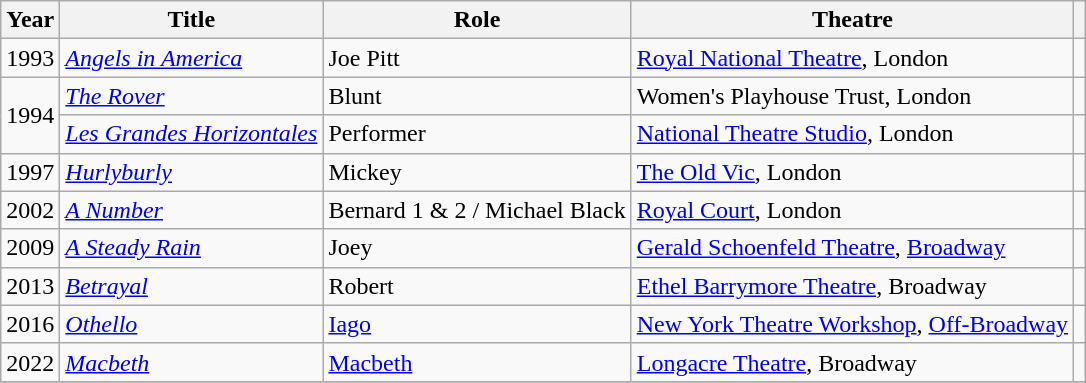<table class="wikitable sortable">
<tr>
<th>Year</th>
<th>Title</th>
<th>Role</th>
<th>Theatre</th>
<th class="unsortable"></th>
</tr>
<tr>
<td>1993</td>
<td><em><a href='#'>Angels in America</a></em></td>
<td>Joe Pitt</td>
<td><a href='#'>Royal National Theatre</a>, London</td>
<td></td>
</tr>
<tr>
<td rowspan="2">1994</td>
<td><em><a href='#'>The Rover</a></em></td>
<td>Blunt</td>
<td>Women's Playhouse Trust, London</td>
<td></td>
</tr>
<tr>
<td><em><a href='#'>Les Grandes Horizontales</a></em></td>
<td>Performer</td>
<td><a href='#'>National Theatre Studio</a>, London</td>
<td></td>
</tr>
<tr>
<td>1997</td>
<td><em><a href='#'>Hurlyburly</a></em></td>
<td>Mickey</td>
<td><a href='#'>The Old Vic</a>, London</td>
<td></td>
</tr>
<tr>
<td>2002</td>
<td><em><a href='#'>A Number</a></em></td>
<td>Bernard 1 & 2 / Michael Black</td>
<td><a href='#'>Royal Court</a>, London</td>
<td></td>
</tr>
<tr>
<td>2009</td>
<td><em><a href='#'>A Steady Rain</a></em></td>
<td>Joey</td>
<td><a href='#'>Gerald Schoenfeld Theatre</a>, <a href='#'>Broadway</a></td>
<td></td>
</tr>
<tr>
<td>2013</td>
<td><em><a href='#'>Betrayal</a></em></td>
<td>Robert</td>
<td><a href='#'>Ethel Barrymore Theatre</a>, Broadway</td>
<td></td>
</tr>
<tr>
<td>2016</td>
<td><em><a href='#'>Othello</a></em></td>
<td><a href='#'>Iago</a></td>
<td><a href='#'>New York Theatre Workshop</a>, <a href='#'>Off-Broadway</a></td>
<td></td>
</tr>
<tr>
<td>2022</td>
<td><em><a href='#'>Macbeth</a></em></td>
<td><a href='#'>Macbeth</a></td>
<td><a href='#'>Longacre Theatre</a>, Broadway</td>
<td></td>
</tr>
<tr>
</tr>
</table>
